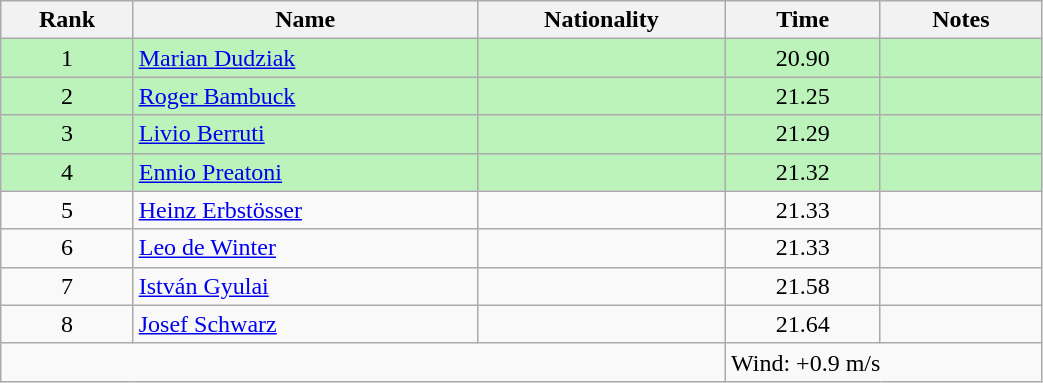<table class="wikitable sortable" style="text-align:center;width: 55%">
<tr>
<th>Rank</th>
<th>Name</th>
<th>Nationality</th>
<th>Time</th>
<th>Notes</th>
</tr>
<tr bgcolor=bbf3bb>
<td>1</td>
<td align=left><a href='#'>Marian Dudziak</a></td>
<td align=left></td>
<td>20.90</td>
<td></td>
</tr>
<tr bgcolor=bbf3bb>
<td>2</td>
<td align=left><a href='#'>Roger Bambuck</a></td>
<td align=left></td>
<td>21.25</td>
<td></td>
</tr>
<tr bgcolor=bbf3bb>
<td>3</td>
<td align=left><a href='#'>Livio Berruti</a></td>
<td align=left></td>
<td>21.29</td>
<td></td>
</tr>
<tr bgcolor=bbf3bb>
<td>4</td>
<td align=left><a href='#'>Ennio Preatoni</a></td>
<td align=left></td>
<td>21.32</td>
<td></td>
</tr>
<tr>
<td>5</td>
<td align=left><a href='#'>Heinz Erbstösser</a></td>
<td align=left></td>
<td>21.33</td>
<td></td>
</tr>
<tr>
<td>6</td>
<td align=left><a href='#'>Leo de Winter</a></td>
<td align=left></td>
<td>21.33</td>
<td></td>
</tr>
<tr>
<td>7</td>
<td align=left><a href='#'>István Gyulai</a></td>
<td align=left></td>
<td>21.58</td>
<td></td>
</tr>
<tr>
<td>8</td>
<td align=left><a href='#'>Josef Schwarz</a></td>
<td align=left></td>
<td>21.64</td>
<td></td>
</tr>
<tr class="sortbottom">
<td colspan="3"></td>
<td colspan="2" style="text-align:left;">Wind: +0.9 m/s</td>
</tr>
</table>
